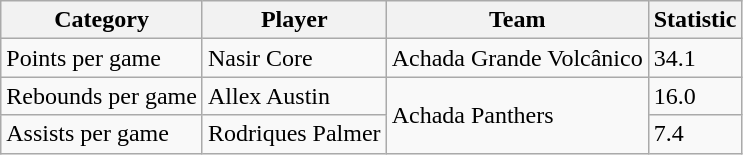<table class="wikitable">
<tr>
<th>Category</th>
<th>Player</th>
<th>Team</th>
<th>Statistic</th>
</tr>
<tr>
<td>Points per game</td>
<td>Nasir Core</td>
<td>Achada Grande Volcânico</td>
<td>34.1</td>
</tr>
<tr>
<td>Rebounds per game</td>
<td>Allex Austin</td>
<td rowspan="2">Achada Panthers</td>
<td>16.0</td>
</tr>
<tr>
<td>Assists per game</td>
<td>Rodriques Palmer</td>
<td>7.4</td>
</tr>
</table>
